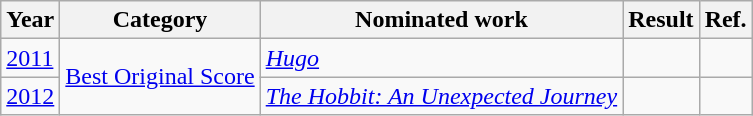<table class="wikitable">
<tr>
<th>Year</th>
<th>Category</th>
<th>Nominated work</th>
<th>Result</th>
<th>Ref.</th>
</tr>
<tr>
<td><a href='#'>2011</a></td>
<td rowspan="2"><a href='#'>Best Original Score</a></td>
<td><em><a href='#'>Hugo</a></em></td>
<td></td>
<td align="center"></td>
</tr>
<tr>
<td><a href='#'>2012</a></td>
<td><em><a href='#'>The Hobbit: An Unexpected Journey</a></em></td>
<td></td>
<td align="center"></td>
</tr>
</table>
